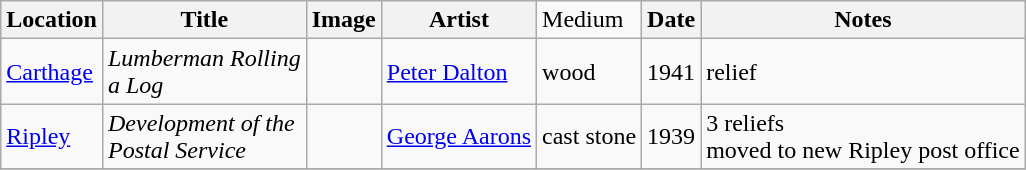<table class="wikitable sortable">
<tr>
<th>Location</th>
<th>Title</th>
<th>Image</th>
<th>Artist</th>
<td>Medium</td>
<th>Date</th>
<th>Notes</th>
</tr>
<tr>
<td><a href='#'>Carthage</a></td>
<td><em>Lumberman Rolling<br>a Log</em></td>
<td></td>
<td><a href='#'>Peter Dalton</a></td>
<td>wood</td>
<td>1941</td>
<td>relief</td>
</tr>
<tr>
<td><a href='#'>Ripley</a></td>
<td><em>Development of the<br>Postal Service</em></td>
<td></td>
<td><a href='#'>George Aarons</a></td>
<td>cast stone</td>
<td>1939</td>
<td>3 reliefs<br>moved to new Ripley post office</td>
</tr>
<tr>
</tr>
</table>
